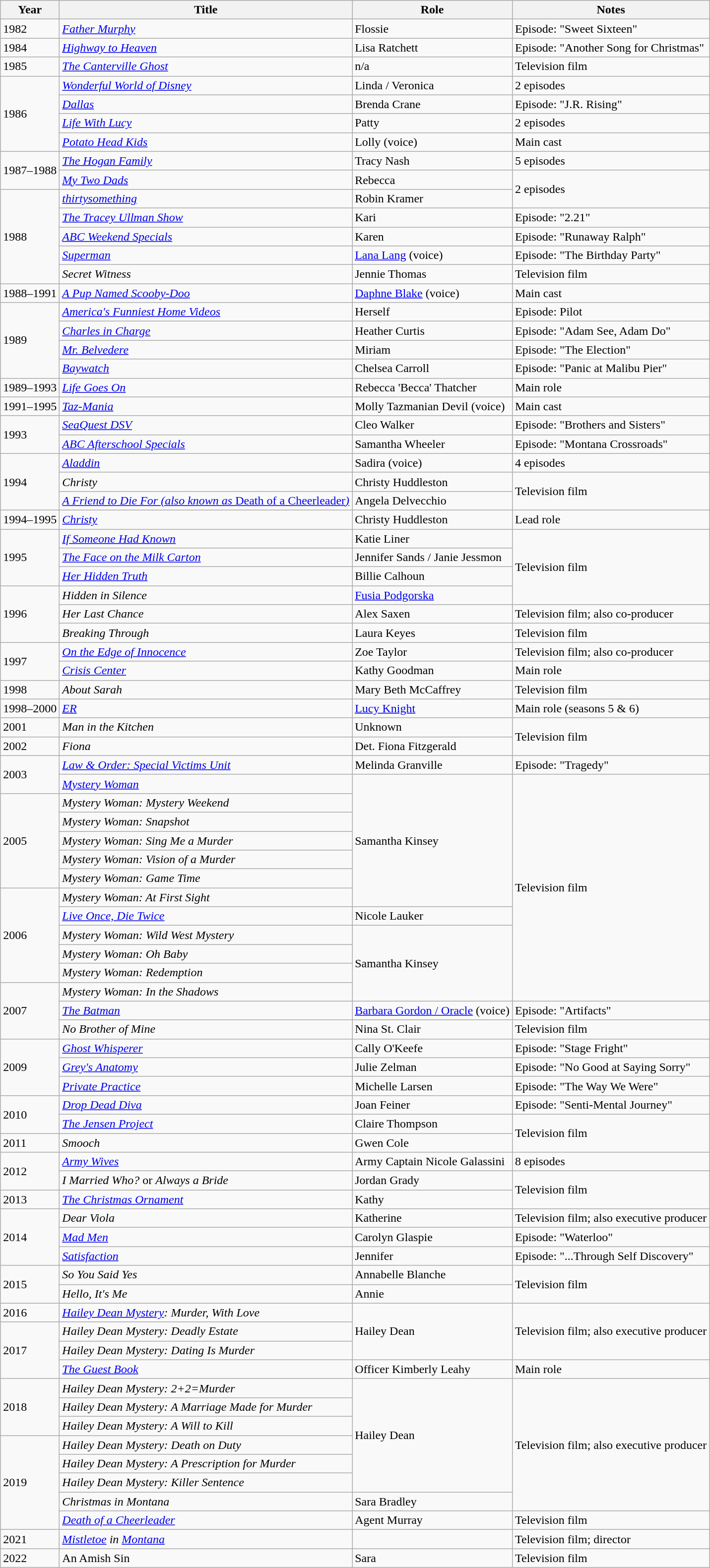<table class="wikitable sortable">
<tr>
<th>Year</th>
<th>Title</th>
<th>Role</th>
<th class="unsortable">Notes</th>
</tr>
<tr>
<td>1982</td>
<td><em><a href='#'>Father Murphy</a></em></td>
<td>Flossie</td>
<td>Episode: "Sweet Sixteen"</td>
</tr>
<tr>
<td>1984</td>
<td><em><a href='#'>Highway to Heaven</a></em></td>
<td>Lisa Ratchett</td>
<td>Episode: "Another Song for Christmas"</td>
</tr>
<tr>
<td>1985</td>
<td><em><a href='#'>The Canterville Ghost</a></em></td>
<td>n/a</td>
<td>Television film</td>
</tr>
<tr>
<td rowspan=4>1986</td>
<td><em><a href='#'>Wonderful World of Disney</a></em></td>
<td>Linda / Veronica</td>
<td>2 episodes</td>
</tr>
<tr>
<td><em><a href='#'>Dallas</a></em></td>
<td>Brenda Crane</td>
<td>Episode: "J.R. Rising"</td>
</tr>
<tr>
<td><em><a href='#'>Life With Lucy</a></em></td>
<td>Patty</td>
<td>2 episodes</td>
</tr>
<tr>
<td><em><a href='#'>Potato Head Kids</a></em></td>
<td>Lolly (voice)</td>
<td>Main cast</td>
</tr>
<tr>
<td rowspan="2">1987–1988</td>
<td><em><a href='#'>The Hogan Family</a></em></td>
<td>Tracy Nash</td>
<td>5 episodes</td>
</tr>
<tr>
<td><em><a href='#'>My Two Dads</a></em></td>
<td>Rebecca</td>
<td rowspan="2">2 episodes</td>
</tr>
<tr>
<td rowspan=5>1988</td>
<td><em><a href='#'>thirtysomething</a></em></td>
<td>Robin Kramer</td>
</tr>
<tr>
<td><em><a href='#'>The Tracey Ullman Show</a></em></td>
<td>Kari</td>
<td>Episode: "2.21"</td>
</tr>
<tr>
<td><em><a href='#'>ABC Weekend Specials</a></em></td>
<td>Karen</td>
<td>Episode: "Runaway Ralph"</td>
</tr>
<tr>
<td><em><a href='#'>Superman</a></em></td>
<td><a href='#'>Lana Lang</a> (voice)</td>
<td>Episode: "The Birthday Party"</td>
</tr>
<tr>
<td><em>Secret Witness</em></td>
<td>Jennie Thomas</td>
<td>Television film</td>
</tr>
<tr>
<td>1988–1991</td>
<td><em><a href='#'>A Pup Named Scooby-Doo</a></em></td>
<td><a href='#'>Daphne Blake</a> (voice)</td>
<td>Main cast</td>
</tr>
<tr>
<td rowspan=4>1989</td>
<td><em><a href='#'>America's Funniest Home Videos</a></em></td>
<td>Herself</td>
<td>Episode: Pilot</td>
</tr>
<tr>
<td><em><a href='#'>Charles in Charge</a></em></td>
<td>Heather Curtis</td>
<td>Episode: "Adam See, Adam Do"</td>
</tr>
<tr>
<td><em><a href='#'>Mr. Belvedere</a></em></td>
<td>Miriam</td>
<td>Episode: "The Election"</td>
</tr>
<tr>
<td><em><a href='#'>Baywatch</a></em></td>
<td>Chelsea Carroll</td>
<td>Episode: "Panic at Malibu Pier"</td>
</tr>
<tr>
<td>1989–1993</td>
<td><em><a href='#'>Life Goes On</a></em></td>
<td>Rebecca 'Becca' Thatcher</td>
<td>Main role</td>
</tr>
<tr>
<td>1991–1995</td>
<td><em><a href='#'>Taz-Mania</a></em></td>
<td>Molly Tazmanian Devil (voice)</td>
<td>Main cast</td>
</tr>
<tr>
<td rowspan=2>1993</td>
<td><em><a href='#'>SeaQuest DSV</a></em></td>
<td>Cleo Walker</td>
<td>Episode: "Brothers and Sisters"</td>
</tr>
<tr>
<td><em><a href='#'>ABC Afterschool Specials</a></em></td>
<td>Samantha Wheeler</td>
<td>Episode: "Montana Crossroads"</td>
</tr>
<tr>
<td rowspan=3>1994</td>
<td><em><a href='#'>Aladdin</a></em></td>
<td>Sadira (voice)</td>
<td>4 episodes</td>
</tr>
<tr>
<td><em>Christy</em></td>
<td>Christy Huddleston</td>
<td rowspan=2>Television film</td>
</tr>
<tr>
<td><em><a href='#'> A Friend to Die For (also known as </em>Death of a Cheerleader<em>)</a></em></td>
<td>Angela Delvecchio</td>
</tr>
<tr>
<td>1994–1995</td>
<td><em><a href='#'>Christy</a></em></td>
<td>Christy Huddleston</td>
<td>Lead role</td>
</tr>
<tr>
<td rowspan=3>1995</td>
<td><em><a href='#'>If Someone Had Known</a></em></td>
<td>Katie Liner</td>
<td rowspan=4>Television film</td>
</tr>
<tr>
<td><em><a href='#'>The Face on the Milk Carton</a></em></td>
<td>Jennifer Sands / Janie Jessmon</td>
</tr>
<tr>
<td><em><a href='#'>Her Hidden Truth</a></em></td>
<td>Billie Calhoun</td>
</tr>
<tr>
<td rowspan=3>1996</td>
<td><em>Hidden in Silence</em></td>
<td><a href='#'>Fusia Podgorska</a></td>
</tr>
<tr>
<td><em>Her Last Chance</em></td>
<td>Alex Saxen</td>
<td>Television film; also co-producer</td>
</tr>
<tr>
<td><em>Breaking Through</em></td>
<td>Laura Keyes</td>
<td>Television film</td>
</tr>
<tr>
<td rowspan=2>1997</td>
<td><em><a href='#'>On the Edge of Innocence</a></em></td>
<td>Zoe Taylor</td>
<td>Television film; also co-producer</td>
</tr>
<tr>
<td><em><a href='#'>Crisis Center</a></em></td>
<td>Kathy Goodman</td>
<td>Main role</td>
</tr>
<tr>
<td>1998</td>
<td><em>About Sarah</em></td>
<td>Mary Beth McCaffrey</td>
<td>Television film</td>
</tr>
<tr>
<td>1998–2000</td>
<td><em><a href='#'>ER</a></em></td>
<td><a href='#'>Lucy Knight</a></td>
<td>Main role (seasons 5 & 6)</td>
</tr>
<tr>
<td>2001</td>
<td><em>Man in the Kitchen</em></td>
<td>Unknown</td>
<td rowspan=2>Television film</td>
</tr>
<tr>
<td>2002</td>
<td><em>Fiona</em></td>
<td>Det. Fiona Fitzgerald</td>
</tr>
<tr>
<td rowspan=2>2003</td>
<td><em><a href='#'>Law & Order: Special Victims Unit</a></em></td>
<td>Melinda Granville</td>
<td>Episode: "Tragedy"</td>
</tr>
<tr>
<td><em><a href='#'>Mystery Woman</a></em></td>
<td rowspan=7>Samantha Kinsey</td>
<td rowspan=12>Television film</td>
</tr>
<tr>
<td rowspan=5>2005</td>
<td><em>Mystery Woman: Mystery Weekend</em></td>
</tr>
<tr>
<td><em>Mystery Woman: Snapshot</em></td>
</tr>
<tr>
<td><em>Mystery Woman: Sing Me a Murder</em></td>
</tr>
<tr>
<td><em>Mystery Woman: Vision of a Murder</em></td>
</tr>
<tr>
<td><em>Mystery Woman: Game Time</em></td>
</tr>
<tr>
<td rowspan=5>2006</td>
<td><em>Mystery Woman: At First Sight</em></td>
</tr>
<tr>
<td><em><a href='#'>Live Once, Die Twice</a></em></td>
<td>Nicole Lauker</td>
</tr>
<tr>
<td><em>Mystery Woman: Wild West Mystery</em></td>
<td rowspan=4>Samantha Kinsey</td>
</tr>
<tr>
<td><em>Mystery Woman: Oh Baby</em></td>
</tr>
<tr>
<td><em>Mystery Woman: Redemption</em></td>
</tr>
<tr>
<td rowspan=3>2007</td>
<td><em>Mystery Woman: In the Shadows</em></td>
</tr>
<tr>
<td><em><a href='#'>The Batman</a></em></td>
<td><a href='#'>Barbara Gordon / Oracle</a> (voice)</td>
<td>Episode: "Artifacts"</td>
</tr>
<tr>
<td><em>No Brother of Mine</em></td>
<td>Nina St. Clair</td>
<td>Television film</td>
</tr>
<tr>
<td rowspan=3>2009</td>
<td><em><a href='#'>Ghost Whisperer</a></em></td>
<td>Cally O'Keefe</td>
<td>Episode: "Stage Fright"</td>
</tr>
<tr>
<td><em><a href='#'>Grey's Anatomy</a></em></td>
<td>Julie Zelman</td>
<td>Episode: "No Good at Saying Sorry"</td>
</tr>
<tr>
<td><em><a href='#'>Private Practice</a></em></td>
<td>Michelle Larsen</td>
<td>Episode: "The Way We Were"</td>
</tr>
<tr>
<td rowspan=2>2010</td>
<td><em><a href='#'>Drop Dead Diva</a></em></td>
<td>Joan Feiner</td>
<td>Episode: "Senti-Mental Journey"</td>
</tr>
<tr>
<td><em><a href='#'>The Jensen Project</a></em></td>
<td>Claire Thompson</td>
<td rowspan=2>Television film</td>
</tr>
<tr>
<td>2011</td>
<td><em>Smooch</em></td>
<td>Gwen Cole</td>
</tr>
<tr>
<td rowspan=2>2012</td>
<td><em><a href='#'>Army Wives</a></em></td>
<td>Army Captain Nicole Galassini</td>
<td>8 episodes</td>
</tr>
<tr>
<td><em>I Married Who?</em> or <em>Always a Bride</em></td>
<td>Jordan Grady</td>
<td rowspan=2>Television film</td>
</tr>
<tr>
<td>2013</td>
<td><em><a href='#'>The Christmas Ornament</a></em></td>
<td>Kathy</td>
</tr>
<tr>
<td rowspan=3>2014</td>
<td><em>Dear Viola</em></td>
<td>Katherine</td>
<td>Television film; also executive producer</td>
</tr>
<tr>
<td><em><a href='#'>Mad Men</a></em></td>
<td>Carolyn Glaspie</td>
<td>Episode: "Waterloo"</td>
</tr>
<tr>
<td><em><a href='#'>Satisfaction</a></em></td>
<td>Jennifer</td>
<td>Episode: "...Through Self Discovery"</td>
</tr>
<tr>
<td rowspan=2>2015</td>
<td><em>So You Said Yes</em></td>
<td>Annabelle Blanche</td>
<td rowspan=2>Television film</td>
</tr>
<tr>
<td><em>Hello, It's Me</em></td>
<td>Annie</td>
</tr>
<tr>
<td>2016</td>
<td><em><a href='#'>Hailey Dean Mystery</a>: Murder, With Love</em></td>
<td rowspan=3>Hailey Dean</td>
<td rowspan=3>Television film; also executive producer</td>
</tr>
<tr>
<td rowspan=3>2017</td>
<td><em>Hailey Dean Mystery: Deadly Estate</em></td>
</tr>
<tr>
<td><em>Hailey Dean Mystery: Dating Is Murder</em></td>
</tr>
<tr>
<td><em><a href='#'>The Guest Book</a></em></td>
<td>Officer Kimberly Leahy</td>
<td>Main role</td>
</tr>
<tr>
<td rowspan=3>2018</td>
<td><em>Hailey Dean Mystery: 2+2=Murder</em></td>
<td rowspan="6">Hailey Dean</td>
<td rowspan="7">Television film; also executive producer</td>
</tr>
<tr>
<td><em>Hailey Dean Mystery: A Marriage Made for Murder</em></td>
</tr>
<tr>
<td><em>Hailey Dean Mystery: A Will to Kill</em></td>
</tr>
<tr>
<td rowspan="5">2019</td>
<td><em>Hailey Dean Mystery: Death on Duty</em></td>
</tr>
<tr>
<td><em>Hailey Dean Mystery: A Prescription for Murder</em></td>
</tr>
<tr>
<td><em>Hailey Dean Mystery: Killer Sentence</em></td>
</tr>
<tr>
<td><em>Christmas in Montana</em></td>
<td>Sara Bradley</td>
</tr>
<tr>
<td><em><a href='#'>Death of a Cheerleader</a></em></td>
<td>Agent Murray</td>
<td>Television film</td>
</tr>
<tr>
<td>2021</td>
<td><em><a href='#'>Mistletoe</a> in <a href='#'>Montana</a></td>
<td></td>
<td>Television film; director</td>
</tr>
<tr>
<td>2022</td>
<td></em>An Amish Sin<em></td>
<td>Sara</td>
<td>Television film</td>
</tr>
</table>
